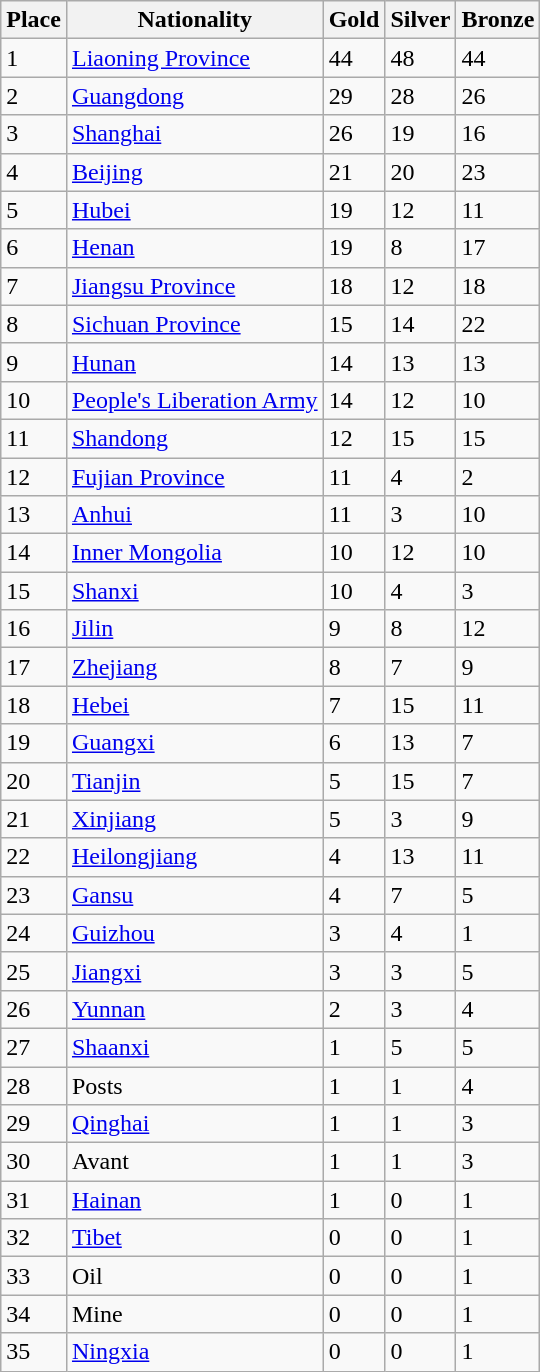<table class="wikitable">
<tr>
<th>Place</th>
<th>Nationality</th>
<th>Gold</th>
<th>Silver</th>
<th>Bronze</th>
</tr>
<tr>
<td>1</td>
<td><a href='#'>Liaoning Province</a></td>
<td>44</td>
<td>48</td>
<td>44</td>
</tr>
<tr>
<td>2</td>
<td><a href='#'>Guangdong</a></td>
<td>29</td>
<td>28</td>
<td>26</td>
</tr>
<tr>
<td>3</td>
<td><a href='#'>Shanghai</a></td>
<td>26</td>
<td>19</td>
<td>16</td>
</tr>
<tr>
<td>4</td>
<td><a href='#'>Beijing</a></td>
<td>21</td>
<td>20</td>
<td>23</td>
</tr>
<tr>
<td>5</td>
<td><a href='#'>Hubei</a></td>
<td>19</td>
<td>12</td>
<td>11</td>
</tr>
<tr>
<td>6</td>
<td><a href='#'>Henan</a></td>
<td>19</td>
<td>8</td>
<td>17</td>
</tr>
<tr>
<td>7</td>
<td><a href='#'>Jiangsu Province</a></td>
<td>18</td>
<td>12</td>
<td>18</td>
</tr>
<tr>
<td>8</td>
<td><a href='#'>Sichuan Province</a></td>
<td>15</td>
<td>14</td>
<td>22</td>
</tr>
<tr>
<td>9</td>
<td><a href='#'>Hunan</a></td>
<td>14</td>
<td>13</td>
<td>13</td>
</tr>
<tr>
<td>10</td>
<td><a href='#'>People's Liberation Army</a></td>
<td>14</td>
<td>12</td>
<td>10</td>
</tr>
<tr>
<td>11</td>
<td><a href='#'>Shandong</a></td>
<td>12</td>
<td>15</td>
<td>15</td>
</tr>
<tr>
<td>12</td>
<td><a href='#'>Fujian Province</a></td>
<td>11</td>
<td>4</td>
<td>2</td>
</tr>
<tr>
<td>13</td>
<td><a href='#'>Anhui</a></td>
<td>11</td>
<td>3</td>
<td>10</td>
</tr>
<tr>
<td>14</td>
<td><a href='#'>Inner Mongolia</a></td>
<td>10</td>
<td>12</td>
<td>10</td>
</tr>
<tr>
<td>15</td>
<td><a href='#'>Shanxi</a></td>
<td>10</td>
<td>4</td>
<td>3</td>
</tr>
<tr>
<td>16</td>
<td><a href='#'>Jilin</a></td>
<td>9</td>
<td>8</td>
<td>12</td>
</tr>
<tr>
<td>17</td>
<td><a href='#'>Zhejiang</a></td>
<td>8</td>
<td>7</td>
<td>9</td>
</tr>
<tr>
<td>18</td>
<td><a href='#'>Hebei</a></td>
<td>7</td>
<td>15</td>
<td>11</td>
</tr>
<tr>
<td>19</td>
<td><a href='#'>Guangxi</a></td>
<td>6</td>
<td>13</td>
<td>7</td>
</tr>
<tr>
<td>20</td>
<td><a href='#'>Tianjin</a></td>
<td>5</td>
<td>15</td>
<td>7</td>
</tr>
<tr>
<td>21</td>
<td><a href='#'>Xinjiang</a></td>
<td>5</td>
<td>3</td>
<td>9</td>
</tr>
<tr>
<td>22</td>
<td><a href='#'>Heilongjiang</a></td>
<td>4</td>
<td>13</td>
<td>11</td>
</tr>
<tr>
<td>23</td>
<td><a href='#'>Gansu</a></td>
<td>4</td>
<td>7</td>
<td>5</td>
</tr>
<tr>
<td>24</td>
<td><a href='#'>Guizhou</a></td>
<td>3</td>
<td>4</td>
<td>1</td>
</tr>
<tr>
<td>25</td>
<td><a href='#'>Jiangxi</a></td>
<td>3</td>
<td>3</td>
<td>5</td>
</tr>
<tr>
<td>26</td>
<td><a href='#'>Yunnan</a></td>
<td>2</td>
<td>3</td>
<td>4</td>
</tr>
<tr>
<td>27</td>
<td><a href='#'>Shaanxi</a></td>
<td>1</td>
<td>5</td>
<td>5</td>
</tr>
<tr>
<td>28</td>
<td>Posts</td>
<td>1</td>
<td>1</td>
<td>4</td>
</tr>
<tr>
<td>29</td>
<td><a href='#'>Qinghai</a></td>
<td>1</td>
<td>1</td>
<td>3</td>
</tr>
<tr>
<td>30</td>
<td>Avant</td>
<td>1</td>
<td>1</td>
<td>3</td>
</tr>
<tr>
<td>31</td>
<td><a href='#'>Hainan</a></td>
<td>1</td>
<td>0</td>
<td>1</td>
</tr>
<tr>
<td>32</td>
<td><a href='#'>Tibet</a></td>
<td>0</td>
<td>0</td>
<td>1</td>
</tr>
<tr>
<td>33</td>
<td>Oil</td>
<td>0</td>
<td>0</td>
<td>1</td>
</tr>
<tr>
<td>34</td>
<td>Mine</td>
<td>0</td>
<td>0</td>
<td>1</td>
</tr>
<tr>
<td>35</td>
<td><a href='#'>Ningxia</a></td>
<td>0</td>
<td>0</td>
<td>1</td>
</tr>
</table>
